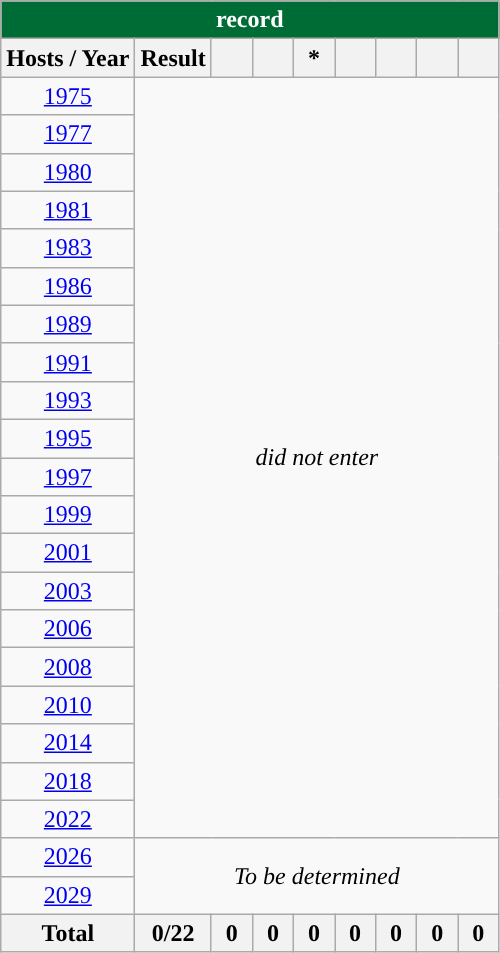<table class="wikitable mw-collapsible" style="text-align: center;font-size:100%;">
<tr>
<th colspan="9" style="background: #006C35; color: white;"><a href='#'></a> record</th>
</tr>
<tr>
<th>Hosts / Year</th>
<th>Result</th>
<th width="20"></th>
<th width="20"></th>
<th width="20">*</th>
<th width="20"></th>
<th width="20"></th>
<th width="20"></th>
<th width="20"></th>
</tr>
<tr>
<td> <a href='#'>1975</a></td>
<td colspan="8" rowspan="20"><em>did not enter</em></td>
</tr>
<tr>
<td> <a href='#'>1977</a></td>
</tr>
<tr>
<td> <a href='#'>1980</a></td>
</tr>
<tr>
<td> <a href='#'>1981</a></td>
</tr>
<tr>
<td> <a href='#'>1983</a></td>
</tr>
<tr>
<td> <a href='#'>1986</a></td>
</tr>
<tr>
<td> <a href='#'>1989</a></td>
</tr>
<tr>
<td> <a href='#'>1991</a></td>
</tr>
<tr>
<td> <a href='#'>1993</a></td>
</tr>
<tr>
<td> <a href='#'>1995</a></td>
</tr>
<tr>
<td> <a href='#'>1997</a></td>
</tr>
<tr>
<td> <a href='#'>1999</a></td>
</tr>
<tr>
<td> <a href='#'>2001</a></td>
</tr>
<tr>
<td> <a href='#'>2003</a></td>
</tr>
<tr>
<td> <a href='#'>2006</a></td>
</tr>
<tr>
<td> <a href='#'>2008</a></td>
</tr>
<tr>
<td> <a href='#'>2010</a></td>
</tr>
<tr>
<td> <a href='#'>2014</a></td>
</tr>
<tr>
<td> <a href='#'>2018</a></td>
</tr>
<tr>
<td> <a href='#'>2022</a></td>
</tr>
<tr>
<td> <a href='#'>2026</a></td>
<td colspan="8" rowspan="2"><em>To be determined</em></td>
</tr>
<tr>
<td> <a href='#'>2029</a></td>
</tr>
<tr>
<th>Total</th>
<th>0/22</th>
<th>0</th>
<th>0</th>
<th>0</th>
<th>0</th>
<th>0</th>
<th>0</th>
<th>0</th>
</tr>
</table>
